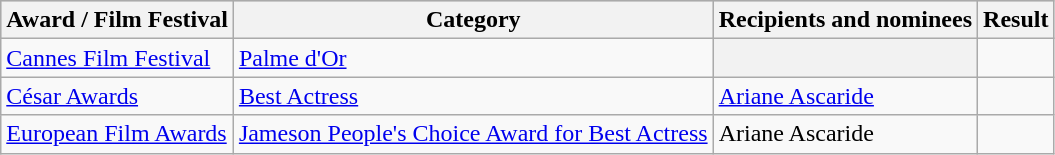<table class="wikitable plainrowheaders sortable">
<tr style="background:#ccc; text-align:center;">
<th scope="col">Award / Film Festival</th>
<th scope="col">Category</th>
<th scope="col">Recipients and nominees</th>
<th scope="col">Result</th>
</tr>
<tr>
<td><a href='#'>Cannes Film Festival</a></td>
<td><a href='#'>Palme d'Or</a></td>
<th></th>
<td></td>
</tr>
<tr>
<td><a href='#'>César Awards</a></td>
<td><a href='#'>Best Actress</a></td>
<td><a href='#'>Ariane Ascaride</a></td>
<td></td>
</tr>
<tr>
<td><a href='#'>European Film Awards</a></td>
<td><a href='#'>Jameson People's Choice Award for Best Actress</a></td>
<td>Ariane Ascaride</td>
<td></td>
</tr>
</table>
